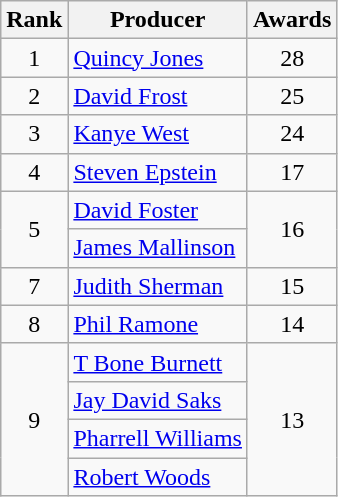<table class="wikitable" style="text-align: center; cellpadding: 2;">
<tr>
<th>Rank</th>
<th>Producer</th>
<th>Awards</th>
</tr>
<tr>
<td>1</td>
<td style="text-align: left;"><a href='#'>Quincy Jones</a></td>
<td>28</td>
</tr>
<tr>
<td>2</td>
<td style="text-align: left;"><a href='#'>David Frost</a></td>
<td>25</td>
</tr>
<tr>
<td>3</td>
<td style="text-align: left;"><a href='#'>Kanye West</a></td>
<td>24</td>
</tr>
<tr>
<td>4</td>
<td style="text-align: left;"><a href='#'>Steven Epstein</a></td>
<td>17</td>
</tr>
<tr>
<td rowspan="2">5</td>
<td style="text-align: left;"><a href='#'>David Foster</a></td>
<td rowspan="2">16</td>
</tr>
<tr>
<td style="text-align: left;"><a href='#'>James Mallinson</a></td>
</tr>
<tr>
<td rowspan="1">7</td>
<td style="text-align: left;"><a href='#'>Judith Sherman</a></td>
<td rowspan="1">15</td>
</tr>
<tr>
<td>8</td>
<td style="text-align: left;"><a href='#'>Phil Ramone</a></td>
<td>14</td>
</tr>
<tr>
<td rowspan="4">9</td>
<td style="text-align: left;"><a href='#'>T Bone Burnett</a></td>
<td rowspan=4>13</td>
</tr>
<tr>
<td style="text-align: left;"><a href='#'>Jay David Saks</a></td>
</tr>
<tr>
<td style="text-align: left;"><a href='#'>Pharrell Williams</a></td>
</tr>
<tr>
<td style="text-align: left;"><a href='#'>Robert Woods</a></td>
</tr>
</table>
